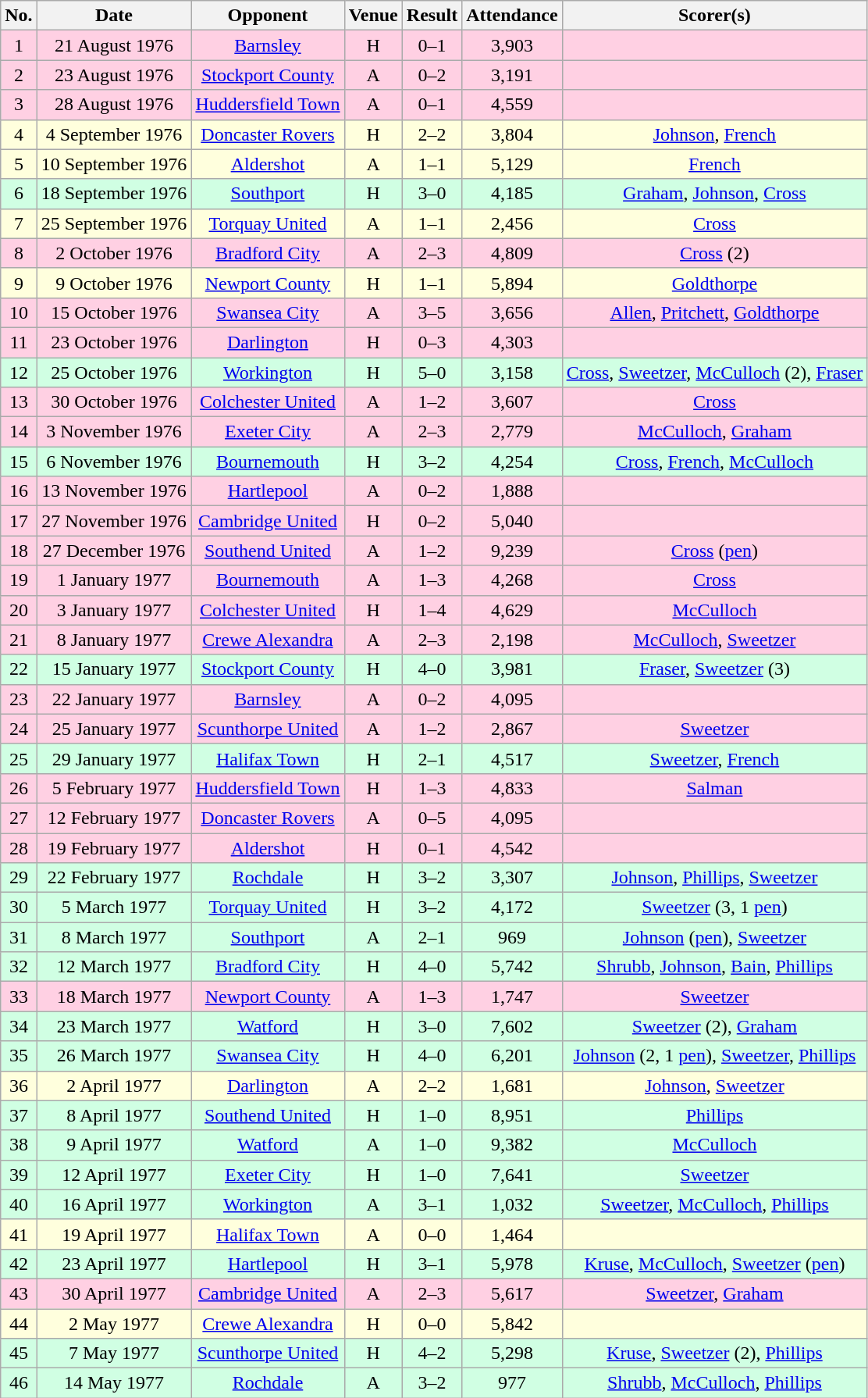<table class="wikitable sortable" style="text-align:center;">
<tr>
<th>No.</th>
<th>Date</th>
<th>Opponent</th>
<th>Venue</th>
<th>Result</th>
<th>Attendance</th>
<th>Scorer(s)</th>
</tr>
<tr style="background:#ffd0e3;">
<td>1</td>
<td>21 August 1976</td>
<td><a href='#'>Barnsley</a></td>
<td>H</td>
<td>0–1</td>
<td>3,903</td>
<td></td>
</tr>
<tr style="background:#ffd0e3;">
<td>2</td>
<td>23 August 1976</td>
<td><a href='#'>Stockport County</a></td>
<td>A</td>
<td>0–2</td>
<td>3,191</td>
<td></td>
</tr>
<tr style="background:#ffd0e3;">
<td>3</td>
<td>28 August 1976</td>
<td><a href='#'>Huddersfield Town</a></td>
<td>A</td>
<td>0–1</td>
<td>4,559</td>
<td></td>
</tr>
<tr style="background:#ffd;">
<td>4</td>
<td>4 September 1976</td>
<td><a href='#'>Doncaster Rovers</a></td>
<td>H</td>
<td>2–2</td>
<td>3,804</td>
<td><a href='#'>Johnson</a>, <a href='#'>French</a></td>
</tr>
<tr style="background:#ffd;">
<td>5</td>
<td>10 September 1976</td>
<td><a href='#'>Aldershot</a></td>
<td>A</td>
<td>1–1</td>
<td>5,129</td>
<td><a href='#'>French</a></td>
</tr>
<tr style="background:#d0ffe3;">
<td>6</td>
<td>18 September 1976</td>
<td><a href='#'>Southport</a></td>
<td>H</td>
<td>3–0</td>
<td>4,185</td>
<td><a href='#'>Graham</a>, <a href='#'>Johnson</a>, <a href='#'>Cross</a></td>
</tr>
<tr style="background:#ffd;">
<td>7</td>
<td>25 September 1976</td>
<td><a href='#'>Torquay United</a></td>
<td>A</td>
<td>1–1</td>
<td>2,456</td>
<td><a href='#'>Cross</a></td>
</tr>
<tr style="background:#ffd0e3;">
<td>8</td>
<td>2 October 1976</td>
<td><a href='#'>Bradford City</a></td>
<td>A</td>
<td>2–3</td>
<td>4,809</td>
<td><a href='#'>Cross</a> (2)</td>
</tr>
<tr style="background:#ffd;">
<td>9</td>
<td>9 October 1976</td>
<td><a href='#'>Newport County</a></td>
<td>H</td>
<td>1–1</td>
<td>5,894</td>
<td><a href='#'>Goldthorpe</a></td>
</tr>
<tr style="background:#ffd0e3;">
<td>10</td>
<td>15 October 1976</td>
<td><a href='#'>Swansea City</a></td>
<td>A</td>
<td>3–5</td>
<td>3,656</td>
<td><a href='#'>Allen</a>, <a href='#'>Pritchett</a>, <a href='#'>Goldthorpe</a></td>
</tr>
<tr style="background:#ffd0e3;">
<td>11</td>
<td>23 October 1976</td>
<td><a href='#'>Darlington</a></td>
<td>H</td>
<td>0–3</td>
<td>4,303</td>
<td></td>
</tr>
<tr style="background:#d0ffe3;">
<td>12</td>
<td>25 October 1976</td>
<td><a href='#'>Workington</a></td>
<td>H</td>
<td>5–0</td>
<td>3,158</td>
<td><a href='#'>Cross</a>, <a href='#'>Sweetzer</a>, <a href='#'>McCulloch</a> (2), <a href='#'>Fraser</a></td>
</tr>
<tr style="background:#ffd0e3;">
<td>13</td>
<td>30 October 1976</td>
<td><a href='#'>Colchester United</a></td>
<td>A</td>
<td>1–2</td>
<td>3,607</td>
<td><a href='#'>Cross</a></td>
</tr>
<tr style="background:#ffd0e3;">
<td>14</td>
<td>3 November 1976</td>
<td><a href='#'>Exeter City</a></td>
<td>A</td>
<td>2–3</td>
<td>2,779</td>
<td><a href='#'>McCulloch</a>, <a href='#'>Graham</a></td>
</tr>
<tr style="background:#d0ffe3;">
<td>15</td>
<td>6 November 1976</td>
<td><a href='#'>Bournemouth</a></td>
<td>H</td>
<td>3–2</td>
<td>4,254</td>
<td><a href='#'>Cross</a>, <a href='#'>French</a>, <a href='#'>McCulloch</a></td>
</tr>
<tr style="background:#ffd0e3;">
<td>16</td>
<td>13 November 1976</td>
<td><a href='#'>Hartlepool</a></td>
<td>A</td>
<td>0–2</td>
<td>1,888</td>
<td></td>
</tr>
<tr style="background:#ffd0e3;">
<td>17</td>
<td>27 November 1976</td>
<td><a href='#'>Cambridge United</a></td>
<td>H</td>
<td>0–2</td>
<td>5,040</td>
<td></td>
</tr>
<tr style="background:#ffd0e3;">
<td>18</td>
<td>27 December 1976</td>
<td><a href='#'>Southend United</a></td>
<td>A</td>
<td>1–2</td>
<td>9,239</td>
<td><a href='#'>Cross</a> (<a href='#'>pen</a>)</td>
</tr>
<tr style="background:#ffd0e3;">
<td>19</td>
<td>1 January 1977</td>
<td><a href='#'>Bournemouth</a></td>
<td>A</td>
<td>1–3</td>
<td>4,268</td>
<td><a href='#'>Cross</a></td>
</tr>
<tr style="background:#ffd0e3;">
<td>20</td>
<td>3 January 1977</td>
<td><a href='#'>Colchester United</a></td>
<td>H</td>
<td>1–4</td>
<td>4,629</td>
<td><a href='#'>McCulloch</a></td>
</tr>
<tr style="background:#ffd0e3;">
<td>21</td>
<td>8 January 1977</td>
<td><a href='#'>Crewe Alexandra</a></td>
<td>A</td>
<td>2–3</td>
<td>2,198</td>
<td><a href='#'>McCulloch</a>, <a href='#'>Sweetzer</a></td>
</tr>
<tr style="background:#d0ffe3;">
<td>22</td>
<td>15 January 1977</td>
<td><a href='#'>Stockport County</a></td>
<td>H</td>
<td>4–0</td>
<td>3,981</td>
<td><a href='#'>Fraser</a>, <a href='#'>Sweetzer</a> (3)</td>
</tr>
<tr style="background:#ffd0e3;">
<td>23</td>
<td>22 January 1977</td>
<td><a href='#'>Barnsley</a></td>
<td>A</td>
<td>0–2</td>
<td>4,095</td>
<td></td>
</tr>
<tr style="background:#ffd0e3;">
<td>24</td>
<td>25 January 1977</td>
<td><a href='#'>Scunthorpe United</a></td>
<td>A</td>
<td>1–2</td>
<td>2,867</td>
<td><a href='#'>Sweetzer</a></td>
</tr>
<tr style="background:#d0ffe3;">
<td>25</td>
<td>29 January 1977</td>
<td><a href='#'>Halifax Town</a></td>
<td>H</td>
<td>2–1</td>
<td>4,517</td>
<td><a href='#'>Sweetzer</a>, <a href='#'>French</a></td>
</tr>
<tr style="background:#ffd0e3;">
<td>26</td>
<td>5 February 1977</td>
<td><a href='#'>Huddersfield Town</a></td>
<td>H</td>
<td>1–3</td>
<td>4,833</td>
<td><a href='#'>Salman</a></td>
</tr>
<tr style="background:#ffd0e3;">
<td>27</td>
<td>12 February 1977</td>
<td><a href='#'>Doncaster Rovers</a></td>
<td>A</td>
<td>0–5</td>
<td>4,095</td>
<td></td>
</tr>
<tr style="background:#ffd0e3;">
<td>28</td>
<td>19 February 1977</td>
<td><a href='#'>Aldershot</a></td>
<td>H</td>
<td>0–1</td>
<td>4,542</td>
<td></td>
</tr>
<tr style="background:#d0ffe3;">
<td>29</td>
<td>22 February 1977</td>
<td><a href='#'>Rochdale</a></td>
<td>H</td>
<td>3–2</td>
<td>3,307</td>
<td><a href='#'>Johnson</a>, <a href='#'>Phillips</a>, <a href='#'>Sweetzer</a></td>
</tr>
<tr style="background:#d0ffe3;">
<td>30</td>
<td>5 March 1977</td>
<td><a href='#'>Torquay United</a></td>
<td>H</td>
<td>3–2</td>
<td>4,172</td>
<td><a href='#'>Sweetzer</a> (3, 1 <a href='#'>pen</a>)</td>
</tr>
<tr style="background:#d0ffe3;">
<td>31</td>
<td>8 March 1977</td>
<td><a href='#'>Southport</a></td>
<td>A</td>
<td>2–1</td>
<td>969</td>
<td><a href='#'>Johnson</a> (<a href='#'>pen</a>), <a href='#'>Sweetzer</a></td>
</tr>
<tr style="background:#d0ffe3;">
<td>32</td>
<td>12 March 1977</td>
<td><a href='#'>Bradford City</a></td>
<td>H</td>
<td>4–0</td>
<td>5,742</td>
<td><a href='#'>Shrubb</a>, <a href='#'>Johnson</a>, <a href='#'>Bain</a>, <a href='#'>Phillips</a></td>
</tr>
<tr style="background:#ffd0e3;">
<td>33</td>
<td>18 March 1977</td>
<td><a href='#'>Newport County</a></td>
<td>A</td>
<td>1–3</td>
<td>1,747</td>
<td><a href='#'>Sweetzer</a></td>
</tr>
<tr style="background:#d0ffe3;">
<td>34</td>
<td>23 March 1977</td>
<td><a href='#'>Watford</a></td>
<td>H</td>
<td>3–0</td>
<td>7,602</td>
<td><a href='#'>Sweetzer</a> (2), <a href='#'>Graham</a></td>
</tr>
<tr style="background:#d0ffe3;">
<td>35</td>
<td>26 March 1977</td>
<td><a href='#'>Swansea City</a></td>
<td>H</td>
<td>4–0</td>
<td>6,201</td>
<td><a href='#'>Johnson</a> (2, 1 <a href='#'>pen</a>), <a href='#'>Sweetzer</a>, <a href='#'>Phillips</a></td>
</tr>
<tr style="background:#ffd;">
<td>36</td>
<td>2 April 1977</td>
<td><a href='#'>Darlington</a></td>
<td>A</td>
<td>2–2</td>
<td>1,681</td>
<td><a href='#'>Johnson</a>, <a href='#'>Sweetzer</a></td>
</tr>
<tr style="background:#d0ffe3;">
<td>37</td>
<td>8 April 1977</td>
<td><a href='#'>Southend United</a></td>
<td>H</td>
<td>1–0</td>
<td>8,951</td>
<td><a href='#'>Phillips</a></td>
</tr>
<tr style="background:#d0ffe3;">
<td>38</td>
<td>9 April 1977</td>
<td><a href='#'>Watford</a></td>
<td>A</td>
<td>1–0</td>
<td>9,382</td>
<td><a href='#'>McCulloch</a></td>
</tr>
<tr style="background:#d0ffe3;">
<td>39</td>
<td>12 April 1977</td>
<td><a href='#'>Exeter City</a></td>
<td>H</td>
<td>1–0</td>
<td>7,641</td>
<td><a href='#'>Sweetzer</a></td>
</tr>
<tr style="background:#d0ffe3;">
<td>40</td>
<td>16 April 1977</td>
<td><a href='#'>Workington</a></td>
<td>A</td>
<td>3–1</td>
<td>1,032</td>
<td><a href='#'>Sweetzer</a>, <a href='#'>McCulloch</a>, <a href='#'>Phillips</a></td>
</tr>
<tr style="background:#ffd;">
<td>41</td>
<td>19 April 1977</td>
<td><a href='#'>Halifax Town</a></td>
<td>A</td>
<td>0–0</td>
<td>1,464</td>
<td></td>
</tr>
<tr style="background:#d0ffe3;">
<td>42</td>
<td>23 April 1977</td>
<td><a href='#'>Hartlepool</a></td>
<td>H</td>
<td>3–1</td>
<td>5,978</td>
<td><a href='#'>Kruse</a>, <a href='#'>McCulloch</a>, <a href='#'>Sweetzer</a> (<a href='#'>pen</a>)</td>
</tr>
<tr style="background:#ffd0e3;">
<td>43</td>
<td>30 April 1977</td>
<td><a href='#'>Cambridge United</a></td>
<td>A</td>
<td>2–3</td>
<td>5,617</td>
<td><a href='#'>Sweetzer</a>, <a href='#'>Graham</a></td>
</tr>
<tr style="background:#ffd;">
<td>44</td>
<td>2 May 1977</td>
<td><a href='#'>Crewe Alexandra</a></td>
<td>H</td>
<td>0–0</td>
<td>5,842</td>
<td></td>
</tr>
<tr style="background:#d0ffe3;">
<td>45</td>
<td>7 May 1977</td>
<td><a href='#'>Scunthorpe United</a></td>
<td>H</td>
<td>4–2</td>
<td>5,298</td>
<td><a href='#'>Kruse</a>, <a href='#'>Sweetzer</a> (2), <a href='#'>Phillips</a></td>
</tr>
<tr style="background:#d0ffe3;">
<td>46</td>
<td>14 May 1977</td>
<td><a href='#'>Rochdale</a></td>
<td>A</td>
<td>3–2</td>
<td>977</td>
<td><a href='#'>Shrubb</a>, <a href='#'>McCulloch</a>, <a href='#'>Phillips</a></td>
</tr>
</table>
